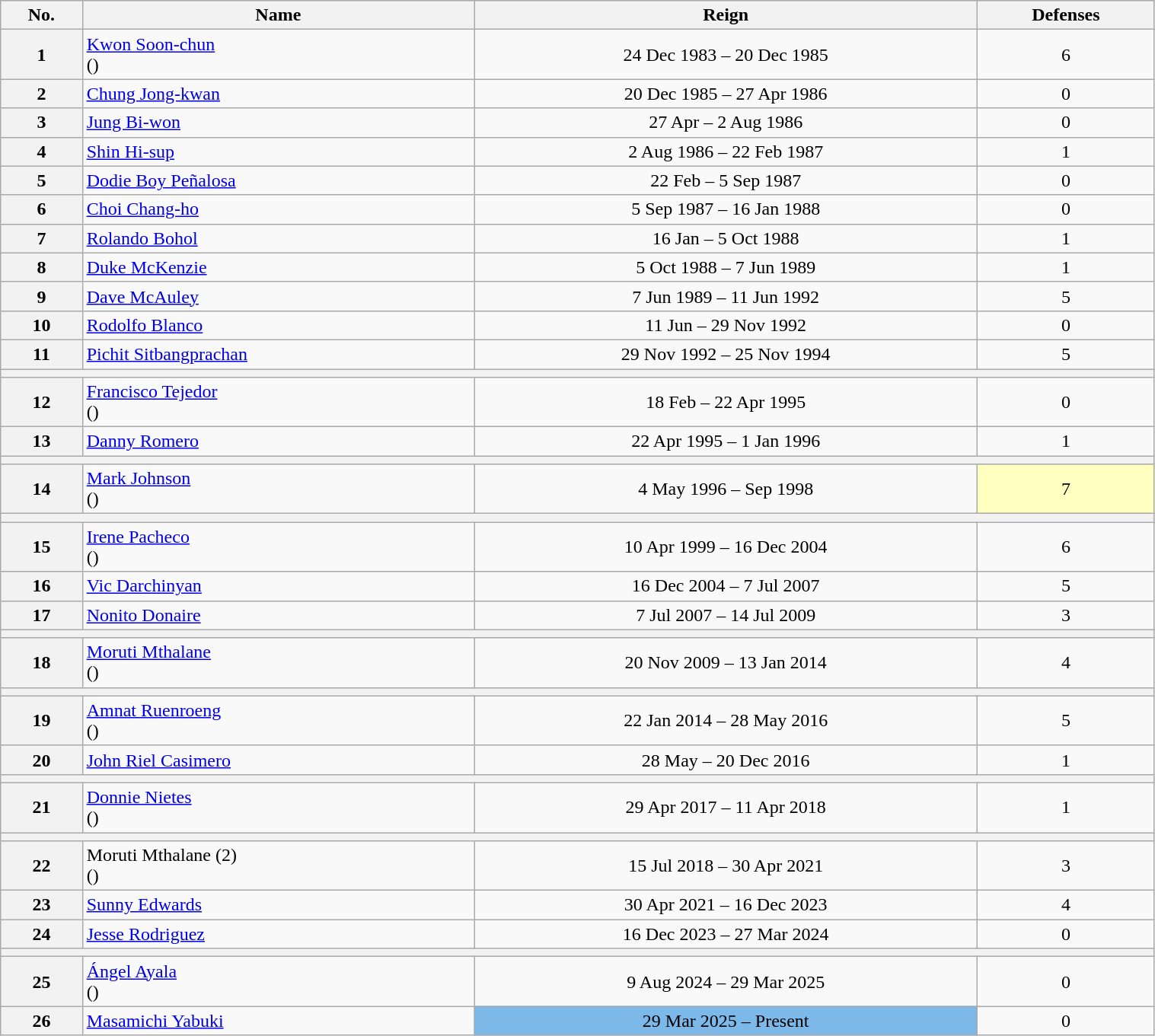<table class="wikitable sortable" style="width:80%;">
<tr>
<th>No.</th>
<th>Name</th>
<th>Reign</th>
<th>Defenses</th>
</tr>
<tr align=center>
<th>1</th>
<td align=left><a href='#'>Kwon Soon-chun</a><br>()</td>
<td>24 Dec 1983 – 20 Dec 1985</td>
<td>6</td>
</tr>
<tr align=center>
<th>2</th>
<td align=left><a href='#'>Chung Jong-kwan</a></td>
<td>20 Dec 1985 – 27 Apr 1986</td>
<td>0</td>
</tr>
<tr align=center>
<th>3</th>
<td align=left><a href='#'>Jung Bi-won</a></td>
<td>27 Apr – 2 Aug 1986</td>
<td>0</td>
</tr>
<tr align=center>
<th>4</th>
<td align=left><a href='#'>Shin Hi-sup</a></td>
<td>2 Aug 1986 – 22 Feb 1987</td>
<td>1</td>
</tr>
<tr align=center>
<th>5</th>
<td align=left><a href='#'>Dodie Boy Peñalosa</a></td>
<td>22 Feb – 5 Sep 1987</td>
<td>0</td>
</tr>
<tr align=center>
<th>6</th>
<td align=left><a href='#'>Choi Chang-ho</a></td>
<td>5 Sep 1987 – 16 Jan 1988</td>
<td>0</td>
</tr>
<tr align=center>
<th>7</th>
<td align=left><a href='#'>Rolando Bohol</a></td>
<td>16 Jan – 5 Oct 1988</td>
<td>1</td>
</tr>
<tr align=center>
<th>8</th>
<td align=left><a href='#'>Duke McKenzie</a></td>
<td>5 Oct 1988 – 7 Jun 1989</td>
<td>1</td>
</tr>
<tr align=center>
<th>9</th>
<td align=left><a href='#'>Dave McAuley</a></td>
<td>7 Jun 1989 – 11 Jun 1992</td>
<td>5</td>
</tr>
<tr align=center>
<th>10</th>
<td align=left><a href='#'>Rodolfo Blanco</a></td>
<td>11 Jun – 29 Nov 1992</td>
<td>0</td>
</tr>
<tr align=center>
<th>11</th>
<td align=left><a href='#'>Pichit Sitbangprachan</a></td>
<td>29 Nov 1992 – 25 Nov 1994</td>
<td>5</td>
</tr>
<tr align=center>
<th colspan=4></th>
</tr>
<tr align=center>
<th>12</th>
<td align=left><a href='#'>Francisco Tejedor</a><br>()</td>
<td>18 Feb – 22 Apr 1995</td>
<td>0</td>
</tr>
<tr align=center>
<th>13</th>
<td align=left><a href='#'>Danny Romero</a></td>
<td>22 Apr 1995 – 1 Jan 1996</td>
<td>1</td>
</tr>
<tr align=center>
<th colspan=4></th>
</tr>
<tr align=center>
<th>14</th>
<td align=left><a href='#'>Mark Johnson</a><br>()</td>
<td>4 May 1996 – Sep 1998</td>
<td style="background:#ffffbf;">7</td>
</tr>
<tr align=center>
<th colspan=4></th>
</tr>
<tr align=center>
<th>15</th>
<td align=left><a href='#'>Irene Pacheco</a><br>()</td>
<td>10 Apr 1999 – 16 Dec 2004</td>
<td>6</td>
</tr>
<tr align=center>
<th>16</th>
<td align=left><a href='#'>Vic Darchinyan</a></td>
<td>16 Dec 2004 – 7 Jul 2007</td>
<td>5</td>
</tr>
<tr align=center>
<th>17</th>
<td align=left><a href='#'>Nonito Donaire</a></td>
<td>7 Jul 2007 – 14 Jul 2009</td>
<td>3</td>
</tr>
<tr align=center>
<th colspan=4></th>
</tr>
<tr align=center>
<th>18</th>
<td align=left><a href='#'>Moruti Mthalane</a><br>()</td>
<td>20 Nov 2009 – 13 Jan 2014</td>
<td>4</td>
</tr>
<tr align=center>
<th colspan=4></th>
</tr>
<tr align=center>
<th>19</th>
<td align=left><a href='#'>Amnat Ruenroeng</a><br>()</td>
<td>22 Jan 2014 – 28 May 2016</td>
<td>5</td>
</tr>
<tr align=center>
<th>20</th>
<td align=left><a href='#'>John Riel Casimero</a></td>
<td>28 May – 20 Dec 2016</td>
<td>1</td>
</tr>
<tr align=center>
<th colspan=4></th>
</tr>
<tr align=center>
<th>21</th>
<td align=left><a href='#'>Donnie Nietes</a><br>()</td>
<td>29 Apr 2017 – 11 Apr 2018</td>
<td>1</td>
</tr>
<tr align=center>
<th colspan=4></th>
</tr>
<tr align=center>
<th>22</th>
<td align=left>Moruti Mthalane (2)<br>()</td>
<td>15 Jul 2018 – 30 Apr 2021</td>
<td>3</td>
</tr>
<tr align=center>
<th>23</th>
<td align=left><a href='#'>Sunny Edwards</a></td>
<td>30 Apr 2021 – 16 Dec 2023</td>
<td>4</td>
</tr>
<tr align=center>
<th>24</th>
<td align=left><a href='#'>Jesse Rodriguez</a></td>
<td>16 Dec 2023 – 27 Mar 2024</td>
<td>0</td>
</tr>
<tr align=center>
<th colspan=4></th>
</tr>
<tr align=center>
<th>25</th>
<td align=left><a href='#'>Ángel Ayala</a><br>()</td>
<td>9 Aug 2024 – 29 Mar 2025</td>
<td>0</td>
</tr>
<tr align=center>
<th>26</th>
<td align=left><a href='#'>Masamichi Yabuki</a></td>
<td style="background:#7CB9E8;">29 Mar 2025 – Present</td>
<td>0</td>
</tr>
</table>
